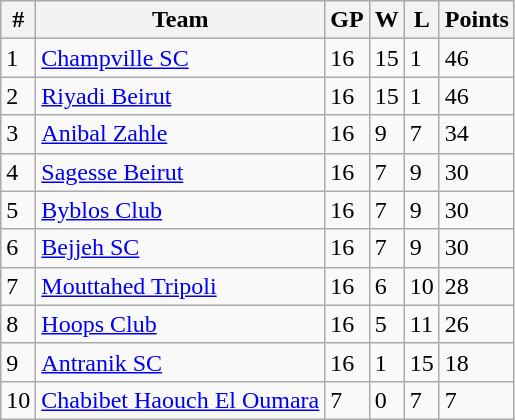<table class="wikitable">
<tr>
<th>#</th>
<th>Team</th>
<th>GP</th>
<th>W</th>
<th>L</th>
<th>Points</th>
</tr>
<tr>
<td>1</td>
<td><a href='#'>Champville SC</a></td>
<td>16</td>
<td>15</td>
<td>1</td>
<td>46</td>
</tr>
<tr>
<td>2</td>
<td><a href='#'>Riyadi Beirut</a></td>
<td>16</td>
<td>15</td>
<td>1</td>
<td>46</td>
</tr>
<tr>
<td>3</td>
<td><a href='#'>Anibal Zahle</a></td>
<td>16</td>
<td>9</td>
<td>7</td>
<td>34</td>
</tr>
<tr>
<td>4</td>
<td><a href='#'>Sagesse Beirut</a></td>
<td>16</td>
<td>7</td>
<td>9</td>
<td>30</td>
</tr>
<tr>
<td>5</td>
<td><a href='#'>Byblos Club</a></td>
<td>16</td>
<td>7</td>
<td>9</td>
<td>30</td>
</tr>
<tr>
<td>6</td>
<td><a href='#'>Bejjeh SC</a></td>
<td>16</td>
<td>7</td>
<td>9</td>
<td>30</td>
</tr>
<tr>
<td>7</td>
<td><a href='#'>Mouttahed Tripoli</a></td>
<td>16</td>
<td>6</td>
<td>10</td>
<td>28</td>
</tr>
<tr>
<td>8</td>
<td><a href='#'>Hoops Club</a></td>
<td>16</td>
<td>5</td>
<td>11</td>
<td>26</td>
</tr>
<tr>
<td>9</td>
<td><a href='#'>Antranik SC</a></td>
<td>16</td>
<td>1</td>
<td>15</td>
<td>18</td>
</tr>
<tr>
<td>10</td>
<td><a href='#'>Chabibet Haouch El Oumara</a></td>
<td>7</td>
<td>0</td>
<td>7</td>
<td>7</td>
</tr>
</table>
